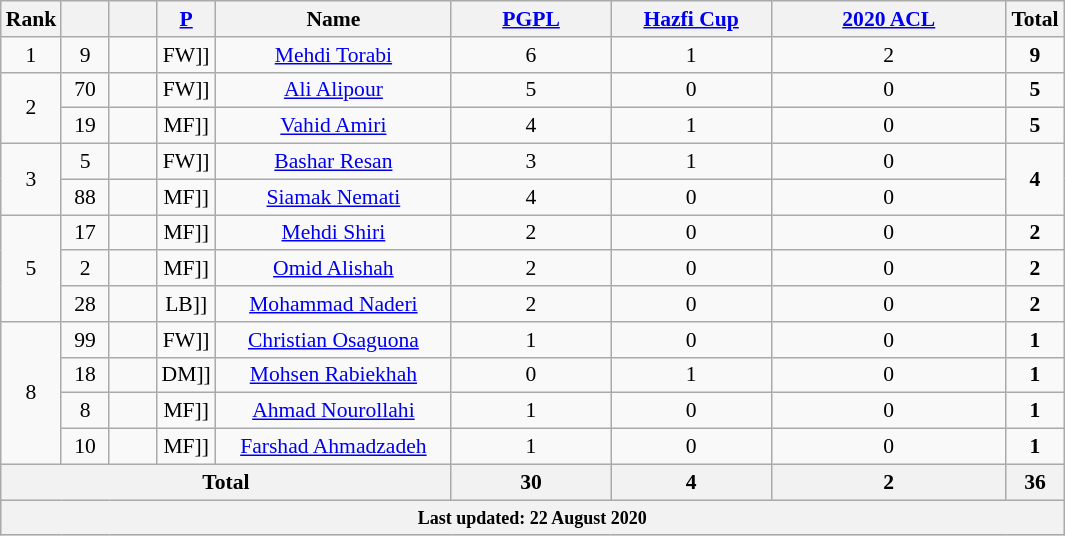<table class="wikitable" style="text-align:center; font-size:90%">
<tr>
<th width=25>Rank</th>
<th width=25></th>
<th width=25></th>
<th width=25><a href='#'>P</a></th>
<th width=150>Name</th>
<th width=100><a href='#'>PGPL</a></th>
<th width=100><a href='#'>Hazfi Cup</a></th>
<th width=150><a href='#'>2020 ACL</a></th>
<th>Total</th>
</tr>
<tr>
<td>1</td>
<td>9</td>
<td></td>
<td [[>FW]]</td>
<td><a href='#'>Mehdi Torabi</a></td>
<td>6</td>
<td>1</td>
<td>2</td>
<td><strong>9</strong></td>
</tr>
<tr>
<td rowspan=2>2</td>
<td>70</td>
<td></td>
<td [[>FW]]</td>
<td><a href='#'>Ali Alipour</a></td>
<td>5</td>
<td>0</td>
<td>0</td>
<td><strong>5</strong></td>
</tr>
<tr>
<td>19</td>
<td></td>
<td [[>MF]]</td>
<td><a href='#'>Vahid Amiri</a></td>
<td>4</td>
<td>1</td>
<td>0</td>
<td><strong>5</strong></td>
</tr>
<tr>
<td rowspan=2>3</td>
<td>5</td>
<td></td>
<td [[>FW]]</td>
<td><a href='#'>Bashar Resan</a></td>
<td>3</td>
<td>1</td>
<td>0</td>
<td rowspan=2><strong>4</strong></td>
</tr>
<tr>
<td>88</td>
<td></td>
<td [[>MF]]</td>
<td><a href='#'>Siamak Nemati</a></td>
<td>4</td>
<td>0</td>
<td>0</td>
</tr>
<tr>
<td rowspan=3>5</td>
<td>17</td>
<td></td>
<td [[>MF]]</td>
<td><a href='#'>Mehdi Shiri</a></td>
<td>2</td>
<td>0</td>
<td>0</td>
<td><strong>2</strong></td>
</tr>
<tr>
<td>2</td>
<td></td>
<td [[>MF]]</td>
<td><a href='#'>Omid Alishah</a></td>
<td>2</td>
<td>0</td>
<td>0</td>
<td><strong>2</strong></td>
</tr>
<tr>
<td>28</td>
<td></td>
<td [[>LB]]</td>
<td><a href='#'>Mohammad Naderi</a></td>
<td>2</td>
<td>0</td>
<td>0</td>
<td><strong>2</strong></td>
</tr>
<tr>
<td rowspan=4>8</td>
<td>99</td>
<td></td>
<td [[>FW]]</td>
<td><a href='#'>Christian Osaguona</a></td>
<td>1</td>
<td>0</td>
<td>0</td>
<td><strong>1</strong></td>
</tr>
<tr>
<td>18</td>
<td></td>
<td [[>DM]]</td>
<td><a href='#'>Mohsen Rabiekhah</a></td>
<td>0</td>
<td>1</td>
<td>0</td>
<td><strong>1</strong></td>
</tr>
<tr>
<td>8</td>
<td></td>
<td [[>MF]]</td>
<td><a href='#'>Ahmad Nourollahi</a></td>
<td>1</td>
<td>0</td>
<td>0</td>
<td><strong>1</strong></td>
</tr>
<tr>
<td>10</td>
<td></td>
<td [[>MF]]</td>
<td><a href='#'>Farshad Ahmadzadeh</a></td>
<td>1</td>
<td>0</td>
<td>0</td>
<td><strong>1</strong></td>
</tr>
<tr>
<th colspan=5>Total</th>
<th><strong>30</strong></th>
<th><strong>4</strong></th>
<th><strong>2</strong></th>
<th><strong>36</strong></th>
</tr>
<tr align=left style="background:#DCDCDC">
<th colspan="10"><small>Last updated: 22 August 2020</small></th>
</tr>
</table>
